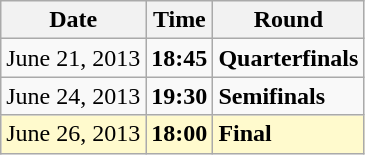<table class="wikitable">
<tr>
<th>Date</th>
<th>Time</th>
<th>Round</th>
</tr>
<tr>
<td>June 21, 2013</td>
<td><strong>18:45</strong></td>
<td><strong>Quarterfinals</strong></td>
</tr>
<tr>
<td>June 24, 2013</td>
<td><strong>19:30</strong></td>
<td><strong>Semifinals</strong></td>
</tr>
<tr style=background:lemonchiffon>
<td>June 26, 2013</td>
<td><strong>18:00</strong></td>
<td><strong>Final</strong></td>
</tr>
</table>
